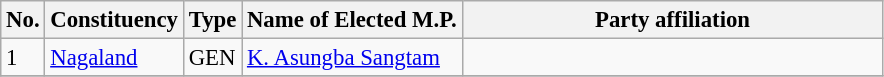<table class="wikitable" style="font-size:95%;">
<tr>
<th>No.</th>
<th>Constituency</th>
<th>Type</th>
<th>Name of Elected M.P.</th>
<th colspan="2" style="width:18em">Party affiliation</th>
</tr>
<tr>
<td>1</td>
<td><a href='#'>Nagaland</a></td>
<td>GEN</td>
<td><a href='#'>K. Asungba Sangtam</a></td>
<td></td>
</tr>
<tr>
</tr>
</table>
